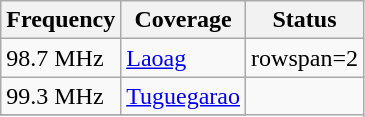<table class="wikitable">
<tr>
<th>Frequency</th>
<th>Coverage</th>
<th>Status</th>
</tr>
<tr>
<td>98.7 MHz</td>
<td><a href='#'>Laoag</a></td>
<td>rowspan=2 </td>
</tr>
<tr>
<td>99.3 MHz</td>
<td><a href='#'>Tuguegarao</a></td>
</tr>
<tr>
</tr>
</table>
